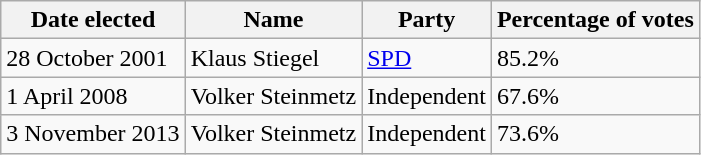<table border="1" class="wikitable">
<tr>
<th>Date elected</th>
<th>Name</th>
<th>Party</th>
<th>Percentage of votes</th>
</tr>
<tr>
<td>28 October 2001</td>
<td>Klaus Stiegel</td>
<td><a href='#'>SPD</a></td>
<td>85.2%</td>
</tr>
<tr>
<td>1 April 2008</td>
<td>Volker Steinmetz</td>
<td>Independent</td>
<td>67.6%</td>
</tr>
<tr>
<td>3 November 2013</td>
<td>Volker Steinmetz</td>
<td>Independent</td>
<td>73.6%</td>
</tr>
</table>
